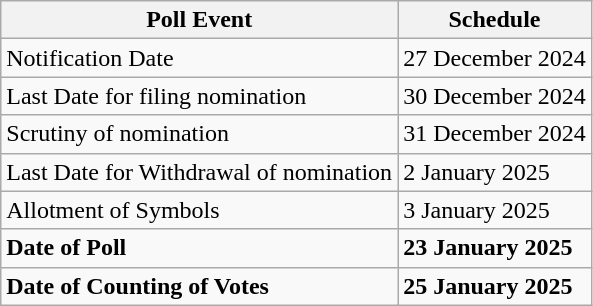<table class="wikitable">
<tr>
<th>Poll Event</th>
<th>Schedule</th>
</tr>
<tr>
<td>Notification Date</td>
<td>27 December 2024</td>
</tr>
<tr>
<td>Last Date for filing nomination</td>
<td>30 December 2024</td>
</tr>
<tr>
<td>Scrutiny of nomination</td>
<td>31 December 2024</td>
</tr>
<tr>
<td>Last Date for Withdrawal of nomination</td>
<td>2 January 2025</td>
</tr>
<tr>
<td>Allotment of Symbols</td>
<td>3 January 2025</td>
</tr>
<tr>
<td><strong>Date of Poll</strong></td>
<td><strong>23 January 2025</strong></td>
</tr>
<tr>
<td><strong>Date of Counting of Votes</strong></td>
<td><strong>25 January 2025</strong></td>
</tr>
</table>
